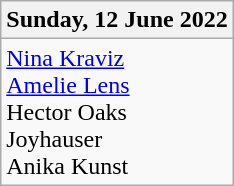<table class="wikitable">
<tr>
<th>Sunday, 12 June 2022</th>
</tr>
<tr valign="top">
<td><a href='#'>Nina Kraviz</a><br><a href='#'>Amelie Lens</a><br>Hector Oaks<br>Joyhauser<br>Anika Kunst</td>
</tr>
</table>
